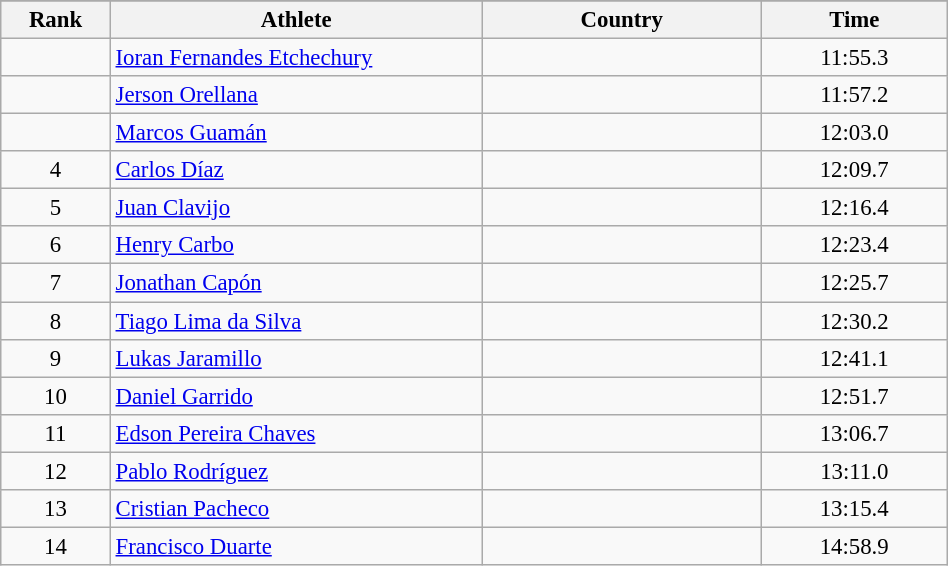<table class="wikitable sortable" style=" text-align:center; font-size:95%;" width="50%">
<tr>
</tr>
<tr>
<th width=5%>Rank</th>
<th width=20%>Athlete</th>
<th width=15%>Country</th>
<th width=10%>Time</th>
</tr>
<tr>
<td align=center></td>
<td align=left><a href='#'>Ioran Fernandes Etchechury</a></td>
<td align=left></td>
<td>11:55.3</td>
</tr>
<tr>
<td align=center></td>
<td align=left><a href='#'>Jerson Orellana</a></td>
<td align=left></td>
<td>11:57.2</td>
</tr>
<tr>
<td align=center></td>
<td align=left><a href='#'>Marcos Guamán</a></td>
<td align=left></td>
<td>12:03.0</td>
</tr>
<tr>
<td align=center>4</td>
<td align=left><a href='#'>Carlos Díaz</a></td>
<td align=left></td>
<td>12:09.7</td>
</tr>
<tr>
<td align=center>5</td>
<td align=left><a href='#'>Juan Clavijo</a></td>
<td align=left></td>
<td>12:16.4</td>
</tr>
<tr>
<td align=center>6</td>
<td align=left><a href='#'>Henry Carbo</a></td>
<td align=left></td>
<td>12:23.4</td>
</tr>
<tr>
<td align=center>7</td>
<td align=left><a href='#'>Jonathan Capón</a></td>
<td align=left></td>
<td>12:25.7</td>
</tr>
<tr>
<td align=center>8</td>
<td align=left><a href='#'>Tiago Lima da Silva</a></td>
<td align=left></td>
<td>12:30.2</td>
</tr>
<tr>
<td align=center>9</td>
<td align=left><a href='#'>Lukas Jaramillo</a></td>
<td align=left></td>
<td>12:41.1</td>
</tr>
<tr>
<td align=center>10</td>
<td align=left><a href='#'>Daniel Garrido</a></td>
<td align=left></td>
<td>12:51.7</td>
</tr>
<tr>
<td align=center>11</td>
<td align=left><a href='#'>Edson Pereira Chaves</a></td>
<td align=left></td>
<td>13:06.7</td>
</tr>
<tr>
<td align=center>12</td>
<td align=left><a href='#'>Pablo Rodríguez</a></td>
<td align=left></td>
<td>13:11.0</td>
</tr>
<tr>
<td align=center>13</td>
<td align=left><a href='#'>Cristian Pacheco</a></td>
<td align=left></td>
<td>13:15.4</td>
</tr>
<tr>
<td align=center>14</td>
<td align=left><a href='#'>Francisco Duarte</a></td>
<td align=left></td>
<td>14:58.9</td>
</tr>
</table>
